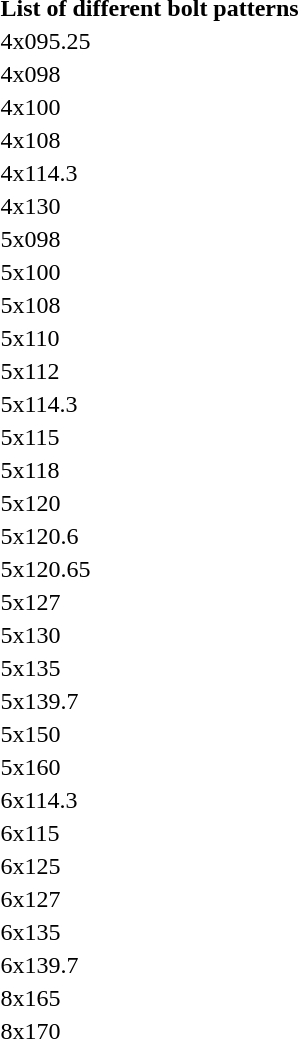<table class="toccolours collapsible collapsed" width="60%" style="text-align:left">
<tr>
<th>List of different bolt patterns</th>
</tr>
<tr>
<td>4x095.25</td>
</tr>
<tr>
<td>4x098</td>
</tr>
<tr>
<td>4x100</td>
</tr>
<tr>
<td>4x108</td>
</tr>
<tr>
<td>4x114.3</td>
</tr>
<tr>
<td>4x130</td>
</tr>
<tr>
<td>5x098</td>
</tr>
<tr>
<td>5x100</td>
</tr>
<tr>
<td>5x108</td>
</tr>
<tr>
<td>5x110</td>
</tr>
<tr>
<td>5x112</td>
</tr>
<tr>
<td>5x114.3</td>
</tr>
<tr>
<td>5x115</td>
</tr>
<tr>
<td>5x118</td>
</tr>
<tr>
<td>5x120</td>
</tr>
<tr>
<td>5x120.6</td>
</tr>
<tr>
<td>5x120.65</td>
</tr>
<tr>
<td>5x127</td>
</tr>
<tr>
<td>5x130</td>
</tr>
<tr>
<td>5x135</td>
</tr>
<tr>
<td>5x139.7</td>
</tr>
<tr>
<td>5x150</td>
</tr>
<tr>
<td>5x160</td>
</tr>
<tr>
<td>6x114.3</td>
</tr>
<tr>
<td>6x115</td>
</tr>
<tr>
<td>6x125</td>
</tr>
<tr>
<td>6x127</td>
</tr>
<tr>
<td>6x135</td>
</tr>
<tr>
<td>6x139.7</td>
</tr>
<tr>
<td>8x165</td>
</tr>
<tr>
<td>8x170</td>
</tr>
<tr>
</tr>
</table>
